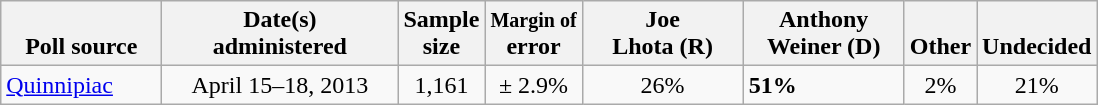<table class="wikitable">
<tr valign= bottom>
<th style="width:100px;">Poll source</th>
<th style="width:150px;">Date(s)<br>administered</th>
<th class=small>Sample<br>size</th>
<th><small>Margin of</small><br>error</th>
<th style="width:100px;">Joe<br>Lhota (R)</th>
<th style="width:100px;">Anthony<br>Weiner (D)</th>
<th>Other</th>
<th>Undecided</th>
</tr>
<tr>
<td><a href='#'>Quinnipiac</a></td>
<td align=center>April 15–18, 2013</td>
<td align=center>1,161</td>
<td align=center>± 2.9%</td>
<td align=center>26%</td>
<td><strong>51%</strong></td>
<td align=center>2%</td>
<td align=center>21%</td>
</tr>
</table>
